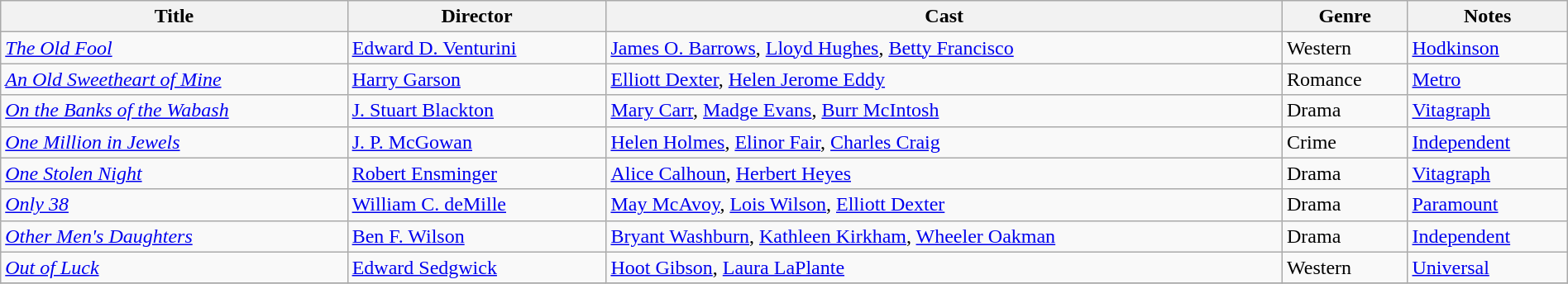<table class="wikitable" width= "100%">
<tr>
<th>Title</th>
<th>Director</th>
<th>Cast</th>
<th>Genre</th>
<th>Notes</th>
</tr>
<tr>
<td><em><a href='#'>The Old Fool</a></em></td>
<td><a href='#'>Edward D. Venturini</a></td>
<td><a href='#'>James O. Barrows</a>, <a href='#'>Lloyd Hughes</a>, <a href='#'>Betty Francisco</a></td>
<td>Western</td>
<td><a href='#'>Hodkinson</a></td>
</tr>
<tr>
<td><em><a href='#'>An Old Sweetheart of Mine</a></em></td>
<td><a href='#'>Harry Garson</a></td>
<td><a href='#'>Elliott Dexter</a>, <a href='#'>Helen Jerome Eddy</a></td>
<td>Romance</td>
<td><a href='#'>Metro</a></td>
</tr>
<tr>
<td><em><a href='#'>On the Banks of the Wabash</a></em></td>
<td><a href='#'>J. Stuart Blackton</a></td>
<td><a href='#'>Mary Carr</a>, <a href='#'>Madge Evans</a>, <a href='#'>Burr McIntosh</a></td>
<td>Drama</td>
<td><a href='#'>Vitagraph</a></td>
</tr>
<tr>
<td><em><a href='#'>One Million in Jewels</a></em></td>
<td><a href='#'>J. P. McGowan</a></td>
<td><a href='#'>Helen Holmes</a>, <a href='#'>Elinor Fair</a>, <a href='#'>Charles Craig</a></td>
<td>Crime</td>
<td><a href='#'>Independent</a></td>
</tr>
<tr>
<td><em><a href='#'>One Stolen Night</a></em></td>
<td><a href='#'>Robert Ensminger</a></td>
<td><a href='#'>Alice Calhoun</a>, <a href='#'>Herbert Heyes</a></td>
<td>Drama</td>
<td><a href='#'>Vitagraph</a></td>
</tr>
<tr>
<td><em><a href='#'>Only 38</a></em></td>
<td><a href='#'>William C. deMille</a></td>
<td><a href='#'>May McAvoy</a>, <a href='#'>Lois Wilson</a>, <a href='#'>Elliott Dexter</a></td>
<td>Drama</td>
<td><a href='#'>Paramount</a></td>
</tr>
<tr>
<td><em><a href='#'>Other Men's Daughters</a></em></td>
<td><a href='#'>Ben F. Wilson</a></td>
<td><a href='#'>Bryant Washburn</a>, <a href='#'>Kathleen Kirkham</a>, <a href='#'>Wheeler Oakman</a></td>
<td>Drama</td>
<td><a href='#'>Independent</a></td>
</tr>
<tr>
<td><em><a href='#'>Out of Luck</a></em></td>
<td><a href='#'>Edward Sedgwick</a></td>
<td><a href='#'>Hoot Gibson</a>, <a href='#'>Laura LaPlante</a></td>
<td>Western</td>
<td><a href='#'>Universal</a></td>
</tr>
<tr>
</tr>
</table>
